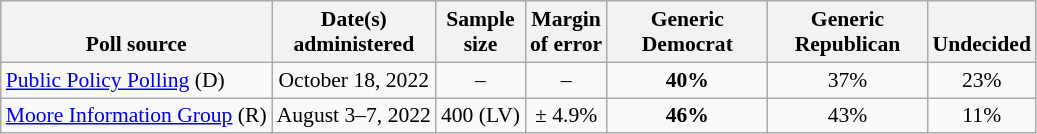<table class="wikitable" style="font-size:90%;text-align:center;">
<tr valign="bottom">
<th>Poll source</th>
<th>Date(s)<br>administered</th>
<th>Sample<br>size</th>
<th>Margin<br>of error</th>
<th style="width:100px;">Generic<br>Democrat</th>
<th style="width:100px;">Generic<br>Republican</th>
<th>Undecided</th>
</tr>
<tr>
<td style="text-align:left;"><a href='#'>Public Policy Polling</a> (D)</td>
<td>October 18, 2022</td>
<td>–</td>
<td>–</td>
<td><strong>40%</strong></td>
<td>37%</td>
<td>23%</td>
</tr>
<tr>
<td style="text-align:left;"><a href='#'>Moore Information Group</a> (R)</td>
<td>August 3–7, 2022</td>
<td>400 (LV)</td>
<td>± 4.9%</td>
<td><strong>46%</strong></td>
<td>43%</td>
<td>11%</td>
</tr>
</table>
